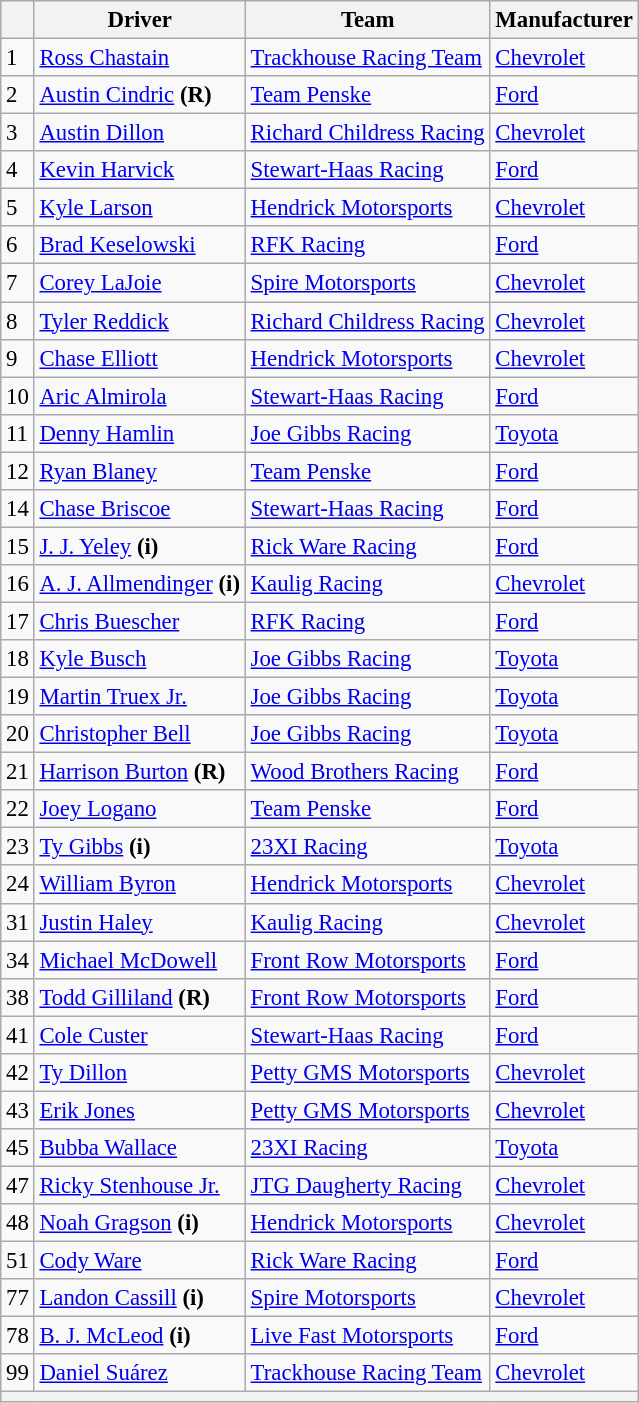<table class="wikitable" style="font-size:95%">
<tr>
<th></th>
<th>Driver</th>
<th>Team</th>
<th>Manufacturer</th>
</tr>
<tr>
<td>1</td>
<td><a href='#'>Ross Chastain</a></td>
<td><a href='#'>Trackhouse Racing Team</a></td>
<td><a href='#'>Chevrolet</a></td>
</tr>
<tr>
<td>2</td>
<td><a href='#'>Austin Cindric</a> <strong>(R)</strong></td>
<td><a href='#'>Team Penske</a></td>
<td><a href='#'>Ford</a></td>
</tr>
<tr>
<td>3</td>
<td><a href='#'>Austin Dillon</a></td>
<td><a href='#'>Richard Childress Racing</a></td>
<td><a href='#'>Chevrolet</a></td>
</tr>
<tr>
<td>4</td>
<td><a href='#'>Kevin Harvick</a></td>
<td><a href='#'>Stewart-Haas Racing</a></td>
<td><a href='#'>Ford</a></td>
</tr>
<tr>
<td>5</td>
<td><a href='#'>Kyle Larson</a></td>
<td><a href='#'>Hendrick Motorsports</a></td>
<td><a href='#'>Chevrolet</a></td>
</tr>
<tr>
<td>6</td>
<td><a href='#'>Brad Keselowski</a></td>
<td><a href='#'>RFK Racing</a></td>
<td><a href='#'>Ford</a></td>
</tr>
<tr>
<td>7</td>
<td><a href='#'>Corey LaJoie</a></td>
<td><a href='#'>Spire Motorsports</a></td>
<td><a href='#'>Chevrolet</a></td>
</tr>
<tr>
<td>8</td>
<td><a href='#'>Tyler Reddick</a></td>
<td><a href='#'>Richard Childress Racing</a></td>
<td><a href='#'>Chevrolet</a></td>
</tr>
<tr>
<td>9</td>
<td><a href='#'>Chase Elliott</a></td>
<td><a href='#'>Hendrick Motorsports</a></td>
<td><a href='#'>Chevrolet</a></td>
</tr>
<tr>
<td>10</td>
<td><a href='#'>Aric Almirola</a></td>
<td><a href='#'>Stewart-Haas Racing</a></td>
<td><a href='#'>Ford</a></td>
</tr>
<tr>
<td>11</td>
<td><a href='#'>Denny Hamlin</a></td>
<td><a href='#'>Joe Gibbs Racing</a></td>
<td><a href='#'>Toyota</a></td>
</tr>
<tr>
<td>12</td>
<td><a href='#'>Ryan Blaney</a></td>
<td><a href='#'>Team Penske</a></td>
<td><a href='#'>Ford</a></td>
</tr>
<tr>
<td>14</td>
<td><a href='#'>Chase Briscoe</a></td>
<td><a href='#'>Stewart-Haas Racing</a></td>
<td><a href='#'>Ford</a></td>
</tr>
<tr>
<td>15</td>
<td><a href='#'>J. J. Yeley</a> <strong>(i)</strong></td>
<td><a href='#'>Rick Ware Racing</a></td>
<td><a href='#'>Ford</a></td>
</tr>
<tr>
<td>16</td>
<td><a href='#'>A. J. Allmendinger</a> <strong>(i)</strong></td>
<td><a href='#'>Kaulig Racing</a></td>
<td><a href='#'>Chevrolet</a></td>
</tr>
<tr>
<td>17</td>
<td><a href='#'>Chris Buescher</a></td>
<td><a href='#'>RFK Racing</a></td>
<td><a href='#'>Ford</a></td>
</tr>
<tr>
<td>18</td>
<td><a href='#'>Kyle Busch</a></td>
<td><a href='#'>Joe Gibbs Racing</a></td>
<td><a href='#'>Toyota</a></td>
</tr>
<tr>
<td>19</td>
<td><a href='#'>Martin Truex Jr.</a></td>
<td><a href='#'>Joe Gibbs Racing</a></td>
<td><a href='#'>Toyota</a></td>
</tr>
<tr>
<td>20</td>
<td><a href='#'>Christopher Bell</a></td>
<td><a href='#'>Joe Gibbs Racing</a></td>
<td><a href='#'>Toyota</a></td>
</tr>
<tr>
<td>21</td>
<td><a href='#'>Harrison Burton</a> <strong>(R)</strong></td>
<td><a href='#'>Wood Brothers Racing</a></td>
<td><a href='#'>Ford</a></td>
</tr>
<tr>
<td>22</td>
<td><a href='#'>Joey Logano</a></td>
<td><a href='#'>Team Penske</a></td>
<td><a href='#'>Ford</a></td>
</tr>
<tr>
<td>23</td>
<td><a href='#'>Ty Gibbs</a> <strong>(i)</strong></td>
<td><a href='#'>23XI Racing</a></td>
<td><a href='#'>Toyota</a></td>
</tr>
<tr>
<td>24</td>
<td><a href='#'>William Byron</a></td>
<td><a href='#'>Hendrick Motorsports</a></td>
<td><a href='#'>Chevrolet</a></td>
</tr>
<tr>
<td>31</td>
<td><a href='#'>Justin Haley</a></td>
<td><a href='#'>Kaulig Racing</a></td>
<td><a href='#'>Chevrolet</a></td>
</tr>
<tr>
<td>34</td>
<td><a href='#'>Michael McDowell</a></td>
<td><a href='#'>Front Row Motorsports</a></td>
<td><a href='#'>Ford</a></td>
</tr>
<tr>
<td>38</td>
<td><a href='#'>Todd Gilliland</a> <strong>(R)</strong></td>
<td><a href='#'>Front Row Motorsports</a></td>
<td><a href='#'>Ford</a></td>
</tr>
<tr>
<td>41</td>
<td><a href='#'>Cole Custer</a></td>
<td><a href='#'>Stewart-Haas Racing</a></td>
<td><a href='#'>Ford</a></td>
</tr>
<tr>
<td>42</td>
<td><a href='#'>Ty Dillon</a></td>
<td><a href='#'>Petty GMS Motorsports</a></td>
<td><a href='#'>Chevrolet</a></td>
</tr>
<tr>
<td>43</td>
<td><a href='#'>Erik Jones</a></td>
<td><a href='#'>Petty GMS Motorsports</a></td>
<td><a href='#'>Chevrolet</a></td>
</tr>
<tr>
<td>45</td>
<td><a href='#'>Bubba Wallace</a></td>
<td><a href='#'>23XI Racing</a></td>
<td><a href='#'>Toyota</a></td>
</tr>
<tr>
<td>47</td>
<td><a href='#'>Ricky Stenhouse Jr.</a></td>
<td><a href='#'>JTG Daugherty Racing</a></td>
<td><a href='#'>Chevrolet</a></td>
</tr>
<tr>
<td>48</td>
<td><a href='#'>Noah Gragson</a> <strong>(i)</strong></td>
<td><a href='#'>Hendrick Motorsports</a></td>
<td><a href='#'>Chevrolet</a></td>
</tr>
<tr>
<td>51</td>
<td><a href='#'>Cody Ware</a></td>
<td><a href='#'>Rick Ware Racing</a></td>
<td><a href='#'>Ford</a></td>
</tr>
<tr>
<td>77</td>
<td><a href='#'>Landon Cassill</a> <strong>(i)</strong></td>
<td><a href='#'>Spire Motorsports</a></td>
<td><a href='#'>Chevrolet</a></td>
</tr>
<tr>
<td>78</td>
<td><a href='#'>B. J. McLeod</a> <strong>(i)</strong></td>
<td><a href='#'>Live Fast Motorsports</a></td>
<td><a href='#'>Ford</a></td>
</tr>
<tr>
<td>99</td>
<td><a href='#'>Daniel Suárez</a></td>
<td><a href='#'>Trackhouse Racing Team</a></td>
<td><a href='#'>Chevrolet</a></td>
</tr>
<tr>
<th colspan="4"></th>
</tr>
</table>
